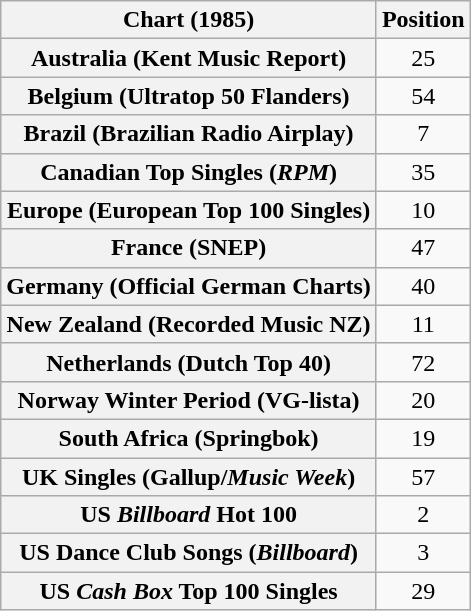<table class="wikitable sortable plainrowheaders" style="text-align:center">
<tr>
<th scope="col">Chart (1985)</th>
<th scope="col">Position</th>
</tr>
<tr>
<th scope="row">Australia (Kent Music Report)</th>
<td>25</td>
</tr>
<tr>
<th scope="row">Belgium (Ultratop 50 Flanders)</th>
<td>54</td>
</tr>
<tr>
<th scope="row">Brazil (Brazilian Radio Airplay)</th>
<td>7</td>
</tr>
<tr>
<th scope="row">Canadian Top Singles (<em>RPM</em>)</th>
<td>35</td>
</tr>
<tr>
<th scope="row">Europe (European Top 100 Singles)</th>
<td>10</td>
</tr>
<tr>
<th scope="row">France (SNEP)</th>
<td>47</td>
</tr>
<tr>
<th scope="row">Germany (Official German Charts)</th>
<td>40</td>
</tr>
<tr>
<th scope="row">New Zealand (Recorded Music NZ)</th>
<td>11</td>
</tr>
<tr>
<th scope="row">Netherlands (Dutch Top 40)</th>
<td>72</td>
</tr>
<tr>
<th scope="row">Norway Winter Period (VG-lista)</th>
<td>20</td>
</tr>
<tr>
<th scope="row">South Africa (Springbok)</th>
<td>19</td>
</tr>
<tr>
<th scope="row">UK Singles (Gallup/<em>Music Week</em>)</th>
<td>57</td>
</tr>
<tr>
<th scope="row">US <em>Billboard</em> Hot 100</th>
<td>2</td>
</tr>
<tr>
<th scope="row">US Dance Club Songs (<em>Billboard</em>)</th>
<td>3</td>
</tr>
<tr>
<th scope="row">US <em>Cash Box</em> Top 100 Singles</th>
<td>29</td>
</tr>
</table>
